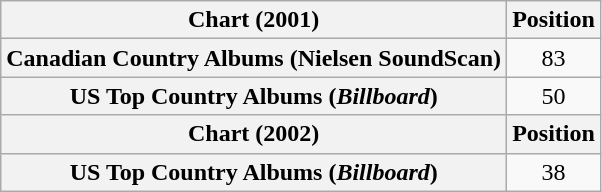<table class="wikitable plainrowheaders" style="text-align:center">
<tr>
<th scope="col">Chart (2001)</th>
<th scope="col">Position</th>
</tr>
<tr>
<th scope="row">Canadian Country Albums (Nielsen SoundScan)</th>
<td>83</td>
</tr>
<tr>
<th scope="row">US Top Country Albums (<em>Billboard</em>)</th>
<td>50</td>
</tr>
<tr>
<th scope="col">Chart (2002)</th>
<th scope="col">Position</th>
</tr>
<tr>
<th scope="row">US Top Country Albums (<em>Billboard</em>)</th>
<td>38</td>
</tr>
</table>
